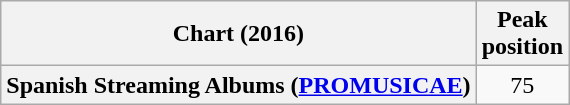<table class="wikitable plainrowheaders" style="text-align:center">
<tr>
<th scope="col">Chart (2016)</th>
<th scope="col">Peak<br>position</th>
</tr>
<tr>
<th scope="row" class="nowrap">Spanish Streaming Albums (<a href='#'>PROMUSICAE</a>)</th>
<td>75</td>
</tr>
</table>
